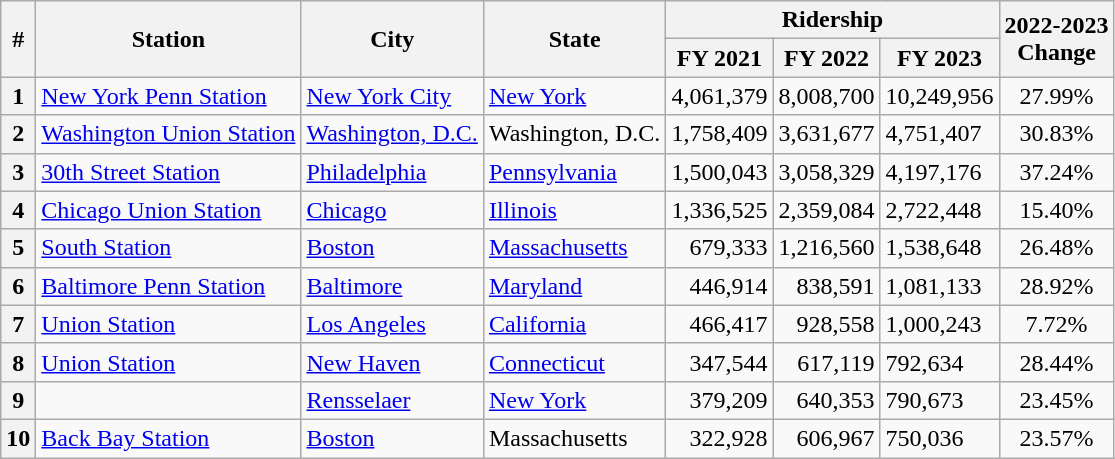<table class="wikitable sortable sticky-header-multi">
<tr>
<th rowspan = 2>#</th>
<th rowspan = 2>Station</th>
<th rowspan = 2>City</th>
<th rowspan = 2>State</th>
<th colspan="3">Ridership</th>
<th rowspan = 2>2022-2023<br>Change</th>
</tr>
<tr>
<th>FY 2021</th>
<th>FY 2022</th>
<th>FY 2023 </th>
</tr>
<tr>
<th>1</th>
<td><a href='#'>New York Penn Station</a></td>
<td><a href='#'>New York City</a></td>
<td><a href='#'>New York</a></td>
<td align = right>4,061,379</td>
<td align = right>8,008,700</td>
<td>10,249,956</td>
<td align="center"> 27.99%</td>
</tr>
<tr>
<th>2</th>
<td><a href='#'>Washington Union Station</a></td>
<td><a href='#'>Washington, D.C.</a></td>
<td>Washington, D.C.</td>
<td align = right>1,758,409</td>
<td align = right>3,631,677</td>
<td>4,751,407</td>
<td align="center"> 30.83%</td>
</tr>
<tr>
<th>3</th>
<td><a href='#'>30th Street Station</a></td>
<td><a href='#'>Philadelphia</a></td>
<td><a href='#'>Pennsylvania</a></td>
<td align = right>1,500,043</td>
<td align = right>3,058,329</td>
<td>4,197,176</td>
<td align="center"> 37.24%</td>
</tr>
<tr>
<th>4</th>
<td><a href='#'>Chicago Union Station</a></td>
<td><a href='#'>Chicago</a></td>
<td><a href='#'>Illinois</a></td>
<td align = right>1,336,525</td>
<td align = right>2,359,084</td>
<td>2,722,448</td>
<td align="center"> 15.40%</td>
</tr>
<tr>
<th>5</th>
<td><a href='#'>South Station</a></td>
<td><a href='#'>Boston</a></td>
<td><a href='#'>Massachusetts</a></td>
<td align = right>679,333</td>
<td align = right>1,216,560</td>
<td>1,538,648</td>
<td align="center"> 26.48%</td>
</tr>
<tr>
<th>6</th>
<td><a href='#'>Baltimore Penn Station</a></td>
<td><a href='#'>Baltimore</a></td>
<td><a href='#'>Maryland</a></td>
<td align="right">446,914</td>
<td align="right">838,591</td>
<td>1,081,133</td>
<td align="center"> 28.92%</td>
</tr>
<tr>
<th>7</th>
<td><a href='#'>Union Station</a></td>
<td><a href='#'>Los Angeles</a></td>
<td><a href='#'>California</a></td>
<td align="right">466,417</td>
<td align="right">928,558</td>
<td>1,000,243</td>
<td align="center"> 7.72%</td>
</tr>
<tr>
<th>8</th>
<td><a href='#'>Union Station</a></td>
<td><a href='#'>New Haven</a></td>
<td><a href='#'>Connecticut</a></td>
<td align="right">347,544</td>
<td align="right">617,119</td>
<td>792,634</td>
<td align="center"> 28.44%</td>
</tr>
<tr>
<th>9</th>
<td></td>
<td><a href='#'>Rensselaer</a></td>
<td><a href='#'>New York</a></td>
<td align="right">379,209</td>
<td align="right">640,353</td>
<td>790,673</td>
<td align="center"> 23.45%</td>
</tr>
<tr>
<th>10</th>
<td><a href='#'>Back Bay Station</a></td>
<td><a href='#'>Boston</a></td>
<td>Massachusetts</td>
<td align = right>322,928</td>
<td align = right>606,967</td>
<td>750,036</td>
<td align="center"> 23.57%</td>
</tr>
</table>
